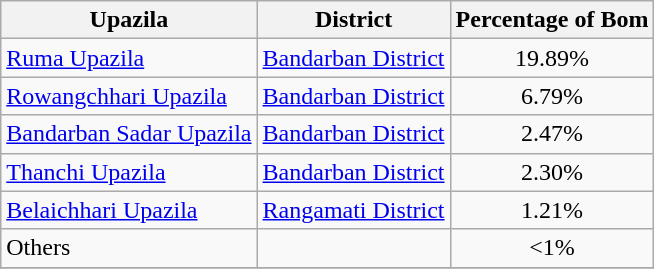<table class="wikitable sortable static-row-numbers static-row-header-text defaultleft col2right hover-highlight">
<tr>
<th>Upazila</th>
<th>District</th>
<th>Percentage of Bom </th>
</tr>
<tr>
<td><a href='#'>Ruma Upazila</a></td>
<td><a href='#'>Bandarban District</a></td>
<td align=center>19.89%</td>
</tr>
<tr>
<td><a href='#'>Rowangchhari Upazila</a></td>
<td><a href='#'>Bandarban District</a></td>
<td align=center>6.79%</td>
</tr>
<tr>
<td><a href='#'>Bandarban Sadar Upazila</a></td>
<td><a href='#'>Bandarban District</a></td>
<td align=center>2.47%</td>
</tr>
<tr>
<td><a href='#'>Thanchi Upazila</a></td>
<td><a href='#'>Bandarban District</a></td>
<td align=center>2.30%</td>
</tr>
<tr>
<td><a href='#'>Belaichhari Upazila</a></td>
<td><a href='#'>Rangamati District</a></td>
<td align=center>1.21%</td>
</tr>
<tr>
<td>Others</td>
<td></td>
<td align=center><1%</td>
</tr>
<tr>
</tr>
</table>
